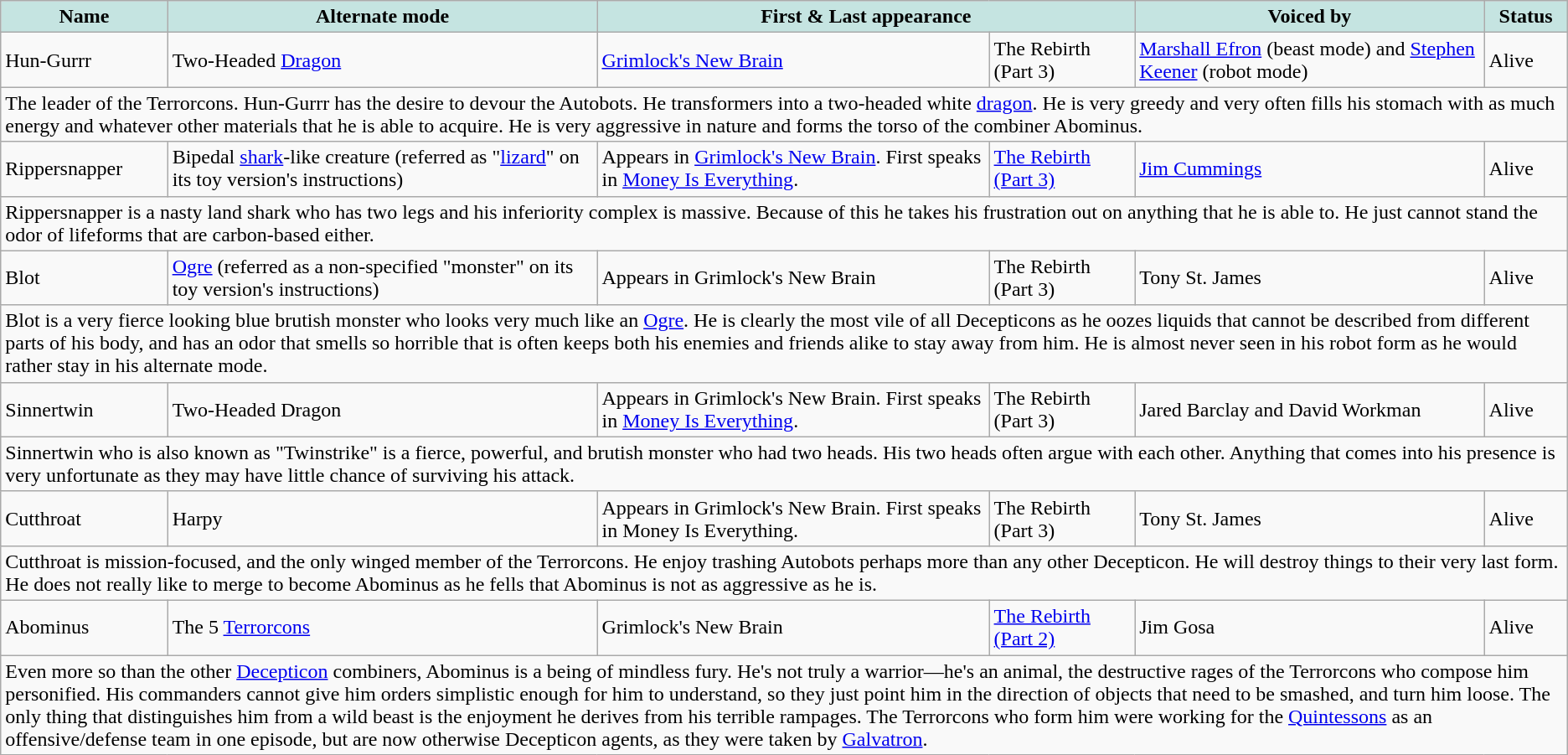<table class="wikitable">
<tr>
<th style="background-color: #C5E4E1">Name</th>
<th style="background-color: #C5E4E1">Alternate mode</th>
<th colspan="2" align="center" style="background-color: #C5E4E1">First & Last appearance</th>
<th style="background-color: #C5E4E1">Voiced by</th>
<th style="background-color: #C5E4E1">Status</th>
</tr>
<tr>
<td>Hun-Gurrr</td>
<td>Two-Headed <a href='#'>Dragon</a></td>
<td><a href='#'>Grimlock's New Brain</a></td>
<td>The Rebirth (Part 3)</td>
<td><a href='#'>Marshall Efron</a> (beast mode) and <a href='#'>Stephen Keener</a> (robot mode)</td>
<td>Alive</td>
</tr>
<tr>
<td colspan="6" valign="top">The leader of the Terrorcons. Hun-Gurrr has the desire to devour the Autobots. He transformers into a two-headed white <a href='#'>dragon</a>. He is very greedy and very often fills his stomach with as much energy and whatever other materials that he is able to acquire. He is very aggressive in nature and forms the torso of the combiner Abominus.</td>
</tr>
<tr>
<td>Rippersnapper</td>
<td>Bipedal <a href='#'>shark</a>-like creature (referred as "<a href='#'>lizard</a>" on its toy version's instructions)</td>
<td>Appears in <a href='#'>Grimlock's New Brain</a>. First speaks in <a href='#'>Money Is Everything</a>.</td>
<td><a href='#'>The Rebirth (Part 3)</a></td>
<td><a href='#'>Jim Cummings</a></td>
<td>Alive</td>
</tr>
<tr>
<td colspan="6" valign="top">Rippersnapper is a nasty land shark who has two legs and his inferiority complex is massive. Because of this he takes his frustration out on anything that he is able to. He just cannot stand the odor of lifeforms that are carbon-based either.</td>
</tr>
<tr>
<td>Blot</td>
<td><a href='#'>Ogre</a> (referred as a non-specified "monster" on its toy version's instructions)</td>
<td>Appears in Grimlock's New Brain</td>
<td>The Rebirth (Part 3)</td>
<td>Tony St. James</td>
<td>Alive</td>
</tr>
<tr>
<td colspan="6" valign="top">Blot is a very fierce looking blue brutish monster who looks very much like an <a href='#'>Ogre</a>. He is clearly the most vile of all Decepticons as he oozes liquids that cannot be described from different parts of his body, and has an odor that smells so horrible that is often keeps both his enemies and friends alike to stay away from him. He is almost never seen in his robot form as he would rather stay in his alternate mode.</td>
</tr>
<tr>
<td>Sinnertwin</td>
<td>Two-Headed Dragon</td>
<td>Appears in Grimlock's New Brain. First speaks in <a href='#'>Money Is Everything</a>.</td>
<td>The Rebirth (Part 3)</td>
<td>Jared Barclay and David Workman</td>
<td>Alive</td>
</tr>
<tr>
<td colspan="6" valign="top">Sinnertwin who is also known as "Twinstrike" is a fierce, powerful, and brutish monster who had two heads. His two heads often argue with each other. Anything that comes into his presence is very unfortunate as they may have little chance of surviving his attack.</td>
</tr>
<tr>
<td>Cutthroat</td>
<td>Harpy</td>
<td>Appears in Grimlock's New Brain. First speaks in Money Is Everything.</td>
<td>The Rebirth (Part 3)</td>
<td>Tony St. James</td>
<td>Alive</td>
</tr>
<tr>
<td colspan="6" valign="top">Cutthroat is mission-focused, and the only winged member of the Terrorcons. He enjoy trashing Autobots perhaps more than any other Decepticon. He will destroy things to their very last form. He does not really like to merge to become Abominus as he fells that Abominus is not as aggressive as he is.</td>
</tr>
<tr>
<td>Abominus</td>
<td>The 5 <a href='#'>Terrorcons</a></td>
<td>Grimlock's New Brain</td>
<td><a href='#'>The Rebirth (Part 2)</a></td>
<td>Jim Gosa</td>
<td>Alive</td>
</tr>
<tr>
<td colspan="6" valign="top">Even more so than the other <a href='#'>Decepticon</a> combiners, Abominus is a being of mindless fury. He's not truly a warrior—he's an animal, the destructive rages of the Terrorcons who compose him personified. His commanders cannot give him orders simplistic enough for him to understand, so they just point him in the direction of objects that need to be smashed, and turn him loose. The only thing that distinguishes him from a wild beast is the enjoyment he derives from his terrible rampages. The Terrorcons who form him were working for the <a href='#'>Quintessons</a> as an offensive/defense team in one episode, but are now otherwise Decepticon agents, as they were taken by <a href='#'>Galvatron</a>.</td>
</tr>
</table>
